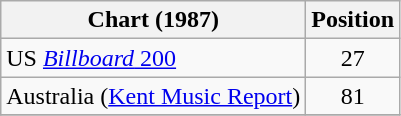<table class="wikitable">
<tr>
<th>Chart (1987)</th>
<th>Position</th>
</tr>
<tr>
<td>US <a href='#'><em>Billboard</em> 200</a></td>
<td align="center">27</td>
</tr>
<tr>
<td>Australia  (<a href='#'>Kent Music Report</a>)</td>
<td align="center">81</td>
</tr>
<tr>
</tr>
</table>
